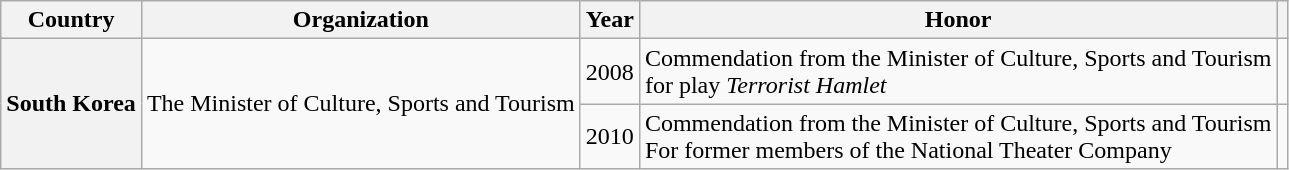<table class="wikitable plainrowheaders sortable" style="margin-right: 0">
<tr>
<th scope="col">Country</th>
<th scope="col">Organization</th>
<th scope="col">Year</th>
<th scope="col">Honor</th>
<th scope="col" class="unsortable"></th>
</tr>
<tr>
<th rowspan="2" scope="row">South Korea</th>
<td rowspan="2">The Minister of Culture, Sports and Tourism</td>
<td>2008</td>
<td>Commendation from the Minister of Culture, Sports and Tourism<br>for play <em>Terrorist Hamlet</em></td>
<td></td>
</tr>
<tr>
<td>2010</td>
<td>Commendation from the Minister of Culture, Sports and Tourism<br>For former members of the National Theater Company</td>
<td></td>
</tr>
</table>
